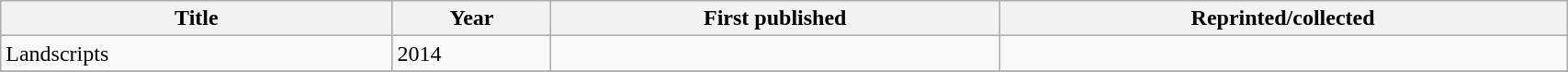<table class='wikitable sortable' width='90%'>
<tr>
<th width=25%>Title</th>
<th>Year</th>
<th>First published</th>
<th>Reprinted/collected</th>
</tr>
<tr>
<td>Landscripts</td>
<td>2014</td>
<td></td>
<td></td>
</tr>
<tr>
</tr>
</table>
